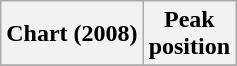<table class="wikitable sortable plainrowheaders" style="text-align:center">
<tr>
<th scope="col">Chart (2008)</th>
<th scope="col">Peak<br> position</th>
</tr>
<tr>
</tr>
</table>
